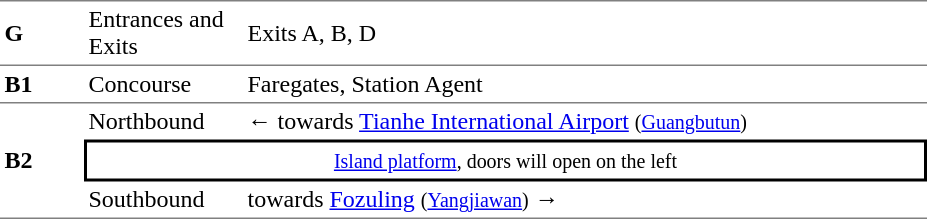<table table border=0 cellspacing=0 cellpadding=3>
<tr>
<td style="border-top:solid 1px gray;border-bottom:solid 1px gray;" width=50><strong>G</strong></td>
<td style="border-top:solid 1px gray;border-bottom:solid 1px gray;" width=100>Entrances and Exits</td>
<td style="border-top:solid 1px gray;border-bottom:solid 1px gray;" width=450>Exits A, B, D</td>
</tr>
<tr>
<td style="border-top:solid 0px gray;border-bottom:solid 1px gray;" width=50><strong>B1</strong></td>
<td style="border-top:solid 0px gray;border-bottom:solid 1px gray;" width=100>Concourse</td>
<td style="border-top:solid 0px gray;border-bottom:solid 1px gray;" width=450>Faregates, Station Agent</td>
</tr>
<tr>
<td style="border-bottom:solid 1px gray;" rowspan=3><strong>B2</strong></td>
<td>Northbound</td>
<td>←  towards <a href='#'>Tianhe International Airport</a> <small>(<a href='#'>Guangbutun</a>)</small></td>
</tr>
<tr>
<td style="border-right:solid 2px black;border-left:solid 2px black;border-top:solid 2px black;border-bottom:solid 2px black;text-align:center;" colspan=2><small><a href='#'>Island platform</a>, doors will open on the left</small></td>
</tr>
<tr>
<td style="border-bottom:solid 1px gray;">Southbound</td>
<td style="border-bottom:solid 1px gray;"> towards <a href='#'>Fozuling</a> <small>(<a href='#'>Yangjiawan</a>)</small> →</td>
</tr>
</table>
